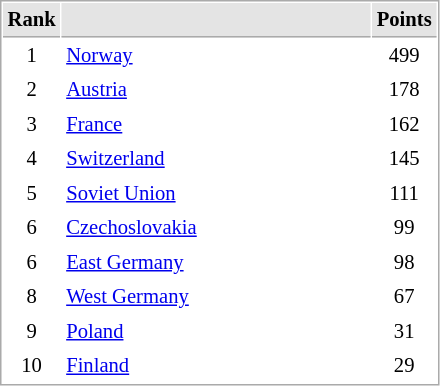<table cellspacing="1" cellpadding="3" style="border:1px solid #AAAAAA;font-size:86%">
<tr bgcolor="#E4E4E4">
<th style="border-bottom:1px solid #AAAAAA" width=10>Rank</th>
<th style="border-bottom:1px solid #AAAAAA" width=200></th>
<th style="border-bottom:1px solid #AAAAAA" width=20>Points</th>
</tr>
<tr align="center">
<td>1</td>
<td align="left"> <a href='#'>Norway</a></td>
<td>499</td>
</tr>
<tr align="center">
<td>2</td>
<td align="left"> <a href='#'>Austria</a></td>
<td>178</td>
</tr>
<tr align="center">
<td>3</td>
<td align="left"> <a href='#'>France</a></td>
<td>162</td>
</tr>
<tr align="center">
<td>4</td>
<td align="left"> <a href='#'>Switzerland</a></td>
<td>145</td>
</tr>
<tr align="center">
<td>5</td>
<td align="left"> <a href='#'>Soviet Union</a></td>
<td>111</td>
</tr>
<tr align="center">
<td>6</td>
<td align="left"> <a href='#'>Czechoslovakia</a></td>
<td>99</td>
</tr>
<tr align="center">
<td>6</td>
<td align="left"> <a href='#'>East Germany</a></td>
<td>98</td>
</tr>
<tr align="center">
<td>8</td>
<td align="left"> <a href='#'>West Germany</a></td>
<td>67</td>
</tr>
<tr align="center">
<td>9</td>
<td align="left"> <a href='#'>Poland</a></td>
<td>31</td>
</tr>
<tr align="center">
<td>10</td>
<td align="left"> <a href='#'>Finland</a></td>
<td>29</td>
</tr>
</table>
